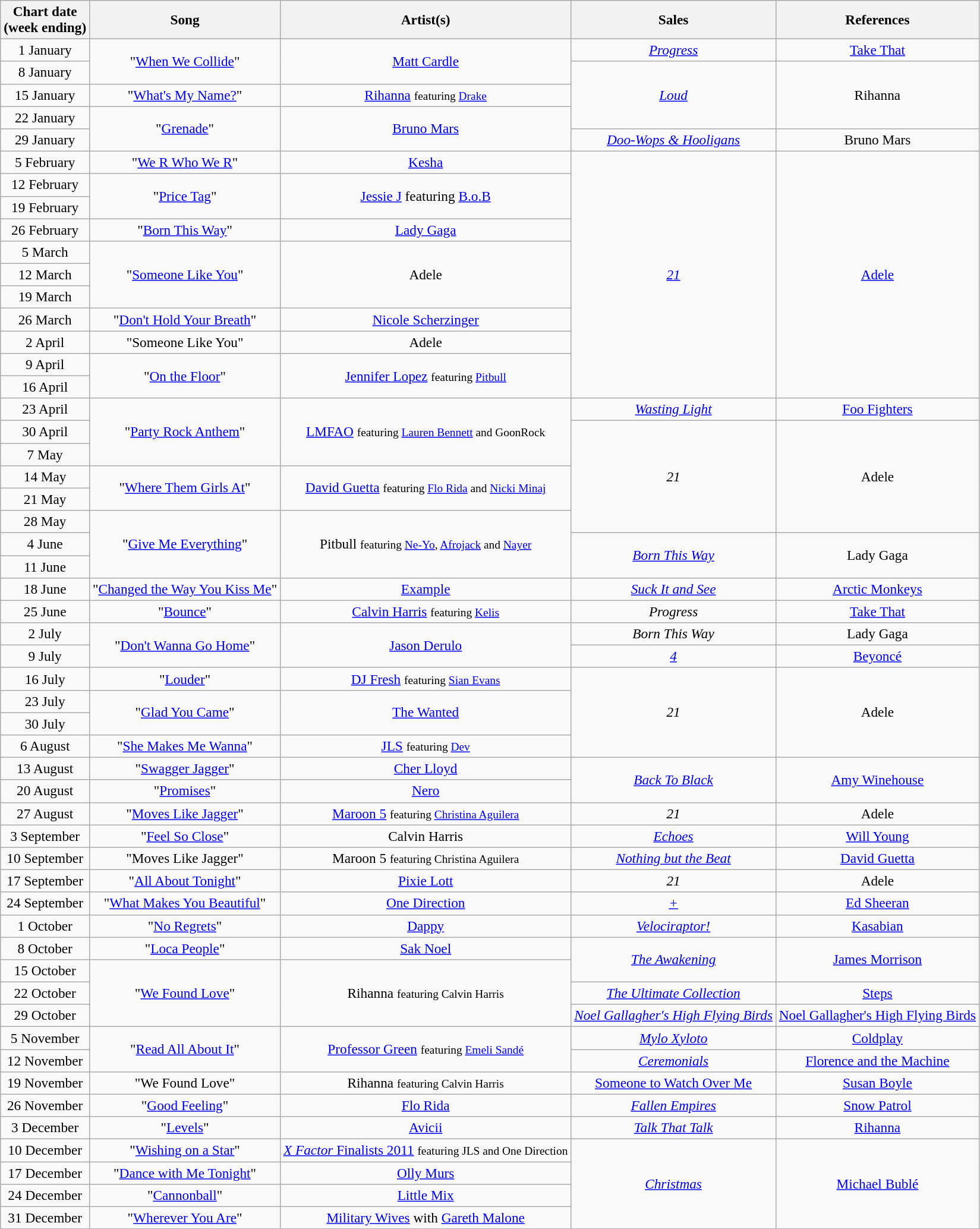<table class="wikitable" style="font-size:97%; text-align:center;">
<tr>
<th>Chart date<br>(week ending)</th>
<th>Song</th>
<th>Artist(s)</th>
<th>Sales</th>
<th>References</th>
</tr>
<tr>
<td>1 January</td>
<td rowspan="2">"<a href='#'>When We Collide</a>"</td>
<td rowspan="2"><a href='#'>Matt Cardle</a></td>
<td><em><a href='#'>Progress</a></em></td>
<td><a href='#'>Take That</a></td>
</tr>
<tr>
<td>8 January</td>
<td rowspan="3"><em><a href='#'>Loud</a></em></td>
<td rowspan="3">Rihanna</td>
</tr>
<tr>
<td>15 January</td>
<td>"<a href='#'>What's My Name?</a>"</td>
<td><a href='#'>Rihanna</a> <small> featuring <a href='#'>Drake</a> </small></td>
</tr>
<tr>
<td>22 January</td>
<td rowspan="2">"<a href='#'>Grenade</a>"</td>
<td rowspan="2"><a href='#'>Bruno Mars</a></td>
</tr>
<tr>
<td>29 January</td>
<td><em><a href='#'>Doo-Wops & Hooligans</a></em></td>
<td>Bruno Mars</td>
</tr>
<tr>
<td>5 February</td>
<td>"<a href='#'>We R Who We R</a>"</td>
<td><a href='#'>Kesha</a></td>
<td rowspan="11"><em><a href='#'>21</a></em></td>
<td rowspan="11"><a href='#'>Adele</a></td>
</tr>
<tr>
<td>12 February</td>
<td rowspan="2">"<a href='#'>Price Tag</a>"</td>
<td rowspan="2"><a href='#'>Jessie J</a>  featuring <a href='#'>B.o.B</a></td>
</tr>
<tr>
<td>19 February</td>
</tr>
<tr>
<td>26 February</td>
<td>"<a href='#'>Born This Way</a>"</td>
<td><a href='#'>Lady Gaga</a></td>
</tr>
<tr>
<td>5 March</td>
<td rowspan="3">"<a href='#'>Someone Like You</a>"</td>
<td rowspan="3">Adele</td>
</tr>
<tr>
<td>12 March</td>
</tr>
<tr>
<td>19 March</td>
</tr>
<tr>
<td>26 March</td>
<td>"<a href='#'>Don't Hold Your Breath</a>"</td>
<td><a href='#'>Nicole Scherzinger</a></td>
</tr>
<tr>
<td>2 April</td>
<td>"Someone Like You"</td>
<td>Adele</td>
</tr>
<tr>
<td>9 April</td>
<td rowspan="2">"<a href='#'>On the Floor</a>"</td>
<td rowspan="2"><a href='#'>Jennifer Lopez</a> <small> featuring <a href='#'>Pitbull</a> </small></td>
</tr>
<tr>
<td>16 April</td>
</tr>
<tr>
<td>23 April</td>
<td rowspan="3">"<a href='#'>Party Rock Anthem</a>"</td>
<td rowspan="3"><a href='#'>LMFAO</a> <small> featuring <a href='#'>Lauren Bennett</a> and GoonRock </small></td>
<td><em><a href='#'>Wasting Light</a></em></td>
<td><a href='#'>Foo Fighters</a></td>
</tr>
<tr>
<td>30 April</td>
<td rowspan="5"><em>21</em></td>
<td rowspan="5">Adele</td>
</tr>
<tr>
<td>7 May</td>
</tr>
<tr>
<td>14 May</td>
<td rowspan="2">"<a href='#'>Where Them Girls At</a>"</td>
<td rowspan="2"><a href='#'>David Guetta</a> <small> featuring <a href='#'>Flo Rida</a> and <a href='#'>Nicki Minaj</a></small></td>
</tr>
<tr>
<td>21 May</td>
</tr>
<tr>
<td>28 May</td>
<td rowspan="3">"<a href='#'>Give Me Everything</a>"</td>
<td rowspan="3">Pitbull <small> featuring <a href='#'>Ne-Yo</a>, <a href='#'>Afrojack</a> and <a href='#'>Nayer</a> </small></td>
</tr>
<tr>
<td>4 June</td>
<td rowspan="2"><em><a href='#'>Born This Way</a></em></td>
<td rowspan="2">Lady Gaga</td>
</tr>
<tr>
<td>11 June</td>
</tr>
<tr>
<td>18 June</td>
<td>"<a href='#'>Changed the Way You Kiss Me</a>"</td>
<td><a href='#'>Example</a></td>
<td><em><a href='#'>Suck It and See</a></em></td>
<td><a href='#'>Arctic Monkeys</a></td>
</tr>
<tr>
<td>25 June</td>
<td>"<a href='#'>Bounce</a>"</td>
<td><a href='#'>Calvin Harris</a> <small> featuring <a href='#'>Kelis</a></small></td>
<td><em>Progress</em></td>
<td><a href='#'>Take That</a></td>
</tr>
<tr>
<td>2 July</td>
<td rowspan="2">"<a href='#'>Don't Wanna Go Home</a>"</td>
<td rowspan="2"><a href='#'>Jason Derulo</a></td>
<td><em>Born This Way</em></td>
<td>Lady Gaga</td>
</tr>
<tr>
<td>9 July</td>
<td><em><a href='#'>4</a></em></td>
<td><a href='#'>Beyoncé</a></td>
</tr>
<tr>
<td>16 July</td>
<td>"<a href='#'>Louder</a>"</td>
<td><a href='#'>DJ Fresh</a> <small> featuring <a href='#'>Sian Evans</a> </small></td>
<td rowspan="4"><em>21</em></td>
<td rowspan="4">Adele</td>
</tr>
<tr>
<td>23 July</td>
<td rowspan="2">"<a href='#'>Glad You Came</a>"</td>
<td rowspan="2"><a href='#'>The Wanted</a></td>
</tr>
<tr>
<td>30 July</td>
</tr>
<tr>
<td>6 August</td>
<td>"<a href='#'>She Makes Me Wanna</a>"</td>
<td><a href='#'>JLS</a> <small> featuring <a href='#'>Dev</a> </small></td>
</tr>
<tr>
<td>13 August</td>
<td>"<a href='#'>Swagger Jagger</a>"</td>
<td><a href='#'>Cher Lloyd</a></td>
<td rowspan="2"><em><a href='#'>Back To Black</a></em></td>
<td rowspan="2"><a href='#'>Amy Winehouse</a></td>
</tr>
<tr>
<td>20 August</td>
<td>"<a href='#'>Promises</a>"</td>
<td><a href='#'>Nero</a></td>
</tr>
<tr>
<td>27 August</td>
<td>"<a href='#'>Moves Like Jagger</a>"</td>
<td><a href='#'>Maroon 5</a> <small> featuring <a href='#'>Christina Aguilera</a> </small></td>
<td><em>21</em></td>
<td>Adele</td>
</tr>
<tr>
<td>3 September</td>
<td>"<a href='#'>Feel So Close</a>"</td>
<td>Calvin Harris</td>
<td><em><a href='#'>Echoes</a></em></td>
<td><a href='#'>Will Young</a></td>
</tr>
<tr>
<td>10 September</td>
<td>"Moves Like Jagger"</td>
<td>Maroon 5 <small> featuring Christina Aguilera </small></td>
<td><em><a href='#'>Nothing but the Beat</a></em></td>
<td><a href='#'>David Guetta</a></td>
</tr>
<tr>
<td>17 September</td>
<td>"<a href='#'>All About Tonight</a>"</td>
<td><a href='#'>Pixie Lott</a></td>
<td><em>21</em></td>
<td>Adele</td>
</tr>
<tr>
<td>24 September</td>
<td>"<a href='#'>What Makes You Beautiful</a>"</td>
<td><a href='#'>One Direction</a></td>
<td><em><a href='#'>+</a></em></td>
<td><a href='#'>Ed Sheeran</a></td>
</tr>
<tr>
<td>1 October</td>
<td>"<a href='#'>No Regrets</a>"</td>
<td><a href='#'>Dappy</a></td>
<td><em><a href='#'>Velociraptor!</a></em></td>
<td><a href='#'>Kasabian</a></td>
</tr>
<tr>
<td>8 October</td>
<td>"<a href='#'>Loca People</a>"</td>
<td><a href='#'>Sak Noel</a></td>
<td rowspan="2"><em><a href='#'>The Awakening</a></em></td>
<td rowspan="2"><a href='#'>James Morrison</a></td>
</tr>
<tr>
<td>15 October</td>
<td rowspan="3">"<a href='#'>We Found Love</a>"</td>
<td rowspan="3">Rihanna <small> featuring Calvin Harris </small></td>
</tr>
<tr>
<td>22 October</td>
<td><em><a href='#'>The Ultimate Collection</a></em></td>
<td><a href='#'>Steps</a></td>
</tr>
<tr>
<td>29 October</td>
<td><em><a href='#'>Noel Gallagher's High Flying Birds</a></em></td>
<td><a href='#'>Noel Gallagher's High Flying Birds</a></td>
</tr>
<tr>
<td>5 November</td>
<td rowspan="2">"<a href='#'>Read All About It</a>"</td>
<td rowspan="2"><a href='#'>Professor Green</a> <small> featuring <a href='#'>Emeli Sandé</a> </small></td>
<td><em><a href='#'>Mylo Xyloto</a></em></td>
<td><a href='#'>Coldplay</a></td>
</tr>
<tr>
<td>12 November</td>
<td><em><a href='#'>Ceremonials</a></em></td>
<td><a href='#'>Florence and the Machine</a></td>
</tr>
<tr>
<td>19 November</td>
<td>"We Found Love"</td>
<td>Rihanna <small> featuring Calvin Harris </small></td>
<td><a href='#'>Someone to Watch Over Me</a></td>
<td><a href='#'>Susan Boyle</a></td>
</tr>
<tr>
<td>26 November</td>
<td>"<a href='#'>Good Feeling</a>"</td>
<td><a href='#'>Flo Rida</a></td>
<td><em><a href='#'>Fallen Empires</a></em></td>
<td><a href='#'>Snow Patrol</a></td>
</tr>
<tr>
<td>3 December</td>
<td>"<a href='#'>Levels</a>"</td>
<td><a href='#'>Avicii</a></td>
<td><em><a href='#'>Talk That Talk</a></em></td>
<td><a href='#'>Rihanna</a></td>
</tr>
<tr>
<td>10 December</td>
<td>"<a href='#'>Wishing on a Star</a>"</td>
<td><a href='#'><em>X Factor</em> Finalists 2011</a> <small> featuring JLS and One Direction </small></td>
<td rowspan="4"><em><a href='#'>Christmas</a></em></td>
<td rowspan="4"><a href='#'>Michael Bublé</a></td>
</tr>
<tr>
<td>17 December</td>
<td>"<a href='#'>Dance with Me Tonight</a>"</td>
<td><a href='#'>Olly Murs</a></td>
</tr>
<tr>
<td>24 December</td>
<td>"<a href='#'>Cannonball</a>"</td>
<td><a href='#'>Little Mix</a></td>
</tr>
<tr>
<td>31 December</td>
<td>"<a href='#'>Wherever You Are</a>"</td>
<td><a href='#'>Military Wives</a> with <a href='#'>Gareth Malone</a></td>
</tr>
</table>
